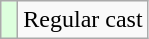<table class="wikitable">
<tr>
<td style="background:#dfd;"> </td>
<td>Regular cast</td>
</tr>
</table>
